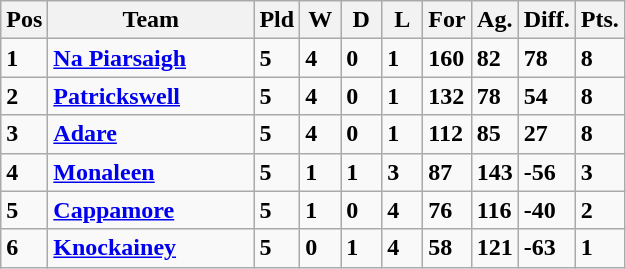<table class="wikitable" style="text-align: centre;">
<tr>
<th width=20>Pos</th>
<th width=130>Team</th>
<th width=20>Pld</th>
<th width=20>W</th>
<th width=20>D</th>
<th width=20>L</th>
<th width=20>For</th>
<th width=20>Ag.</th>
<th width=20>Diff.</th>
<th width=20>Pts.</th>
</tr>
<tr>
<td><strong>1</strong></td>
<td align=left><strong> <a href='#'>Na Piarsaigh</a> </strong></td>
<td><strong>5</strong></td>
<td><strong>4</strong></td>
<td><strong>0</strong></td>
<td><strong>1</strong></td>
<td><strong>160</strong></td>
<td><strong>82</strong></td>
<td><strong>78</strong></td>
<td><strong>8</strong></td>
</tr>
<tr>
<td><strong>2</strong></td>
<td align=left><strong> <a href='#'>Patrickswell</a> </strong></td>
<td><strong>5</strong></td>
<td><strong>4</strong></td>
<td><strong>0</strong></td>
<td><strong>1</strong></td>
<td><strong>132</strong></td>
<td><strong>78</strong></td>
<td><strong>54</strong></td>
<td><strong>8</strong></td>
</tr>
<tr>
<td><strong>3</strong></td>
<td align=left><strong> <a href='#'>Adare</a> </strong></td>
<td><strong>5</strong></td>
<td><strong>4</strong></td>
<td><strong>0</strong></td>
<td><strong>1</strong></td>
<td><strong>112</strong></td>
<td><strong>85</strong></td>
<td><strong>27</strong></td>
<td><strong>8</strong></td>
</tr>
<tr>
<td><strong>4</strong></td>
<td align=left><strong> <a href='#'>Monaleen</a> </strong></td>
<td><strong>5</strong></td>
<td><strong>1</strong></td>
<td><strong>1</strong></td>
<td><strong>3</strong></td>
<td><strong>87</strong></td>
<td><strong>143</strong></td>
<td><strong>-56</strong></td>
<td><strong>3</strong></td>
</tr>
<tr style>
<td><strong>5</strong></td>
<td align=left><strong> <a href='#'>Cappamore</a> </strong></td>
<td><strong>5</strong></td>
<td><strong>1</strong></td>
<td><strong>0</strong></td>
<td><strong>4</strong></td>
<td><strong>76</strong></td>
<td><strong>116</strong></td>
<td><strong>-40</strong></td>
<td><strong>2</strong></td>
</tr>
<tr>
<td><strong>6</strong></td>
<td align=left><strong> <a href='#'>Knockainey</a> </strong></td>
<td><strong>5</strong></td>
<td><strong>0</strong></td>
<td><strong>1</strong></td>
<td><strong>4</strong></td>
<td><strong>58</strong></td>
<td><strong>121</strong></td>
<td><strong>-63</strong></td>
<td><strong>1</strong></td>
</tr>
</table>
